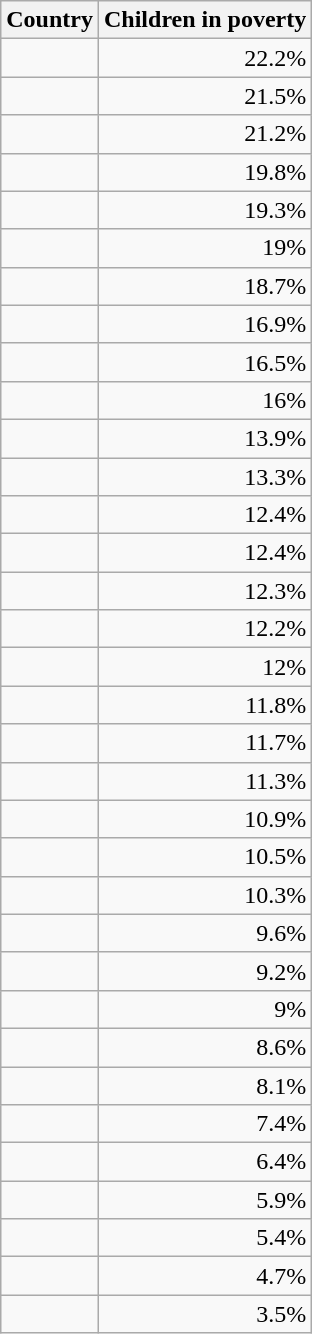<table class="wikitable sortable static-row-numbers" style="text-align:right;">
<tr>
<th>Country</th>
<th>Children in poverty</th>
</tr>
<tr>
<td></td>
<td>22.2%</td>
</tr>
<tr>
<td></td>
<td>21.5%</td>
</tr>
<tr>
<td></td>
<td>21.2%</td>
</tr>
<tr>
<td></td>
<td>19.8%</td>
</tr>
<tr>
<td></td>
<td>19.3%</td>
</tr>
<tr>
<td></td>
<td>19%</td>
</tr>
<tr>
<td></td>
<td>18.7%</td>
</tr>
<tr>
<td></td>
<td>16.9%</td>
</tr>
<tr>
<td></td>
<td>16.5%</td>
</tr>
<tr>
<td></td>
<td>16%</td>
</tr>
<tr>
<td></td>
<td>13.9%</td>
</tr>
<tr>
<td></td>
<td>13.3%</td>
</tr>
<tr>
<td></td>
<td>12.4%</td>
</tr>
<tr>
<td></td>
<td>12.4%</td>
</tr>
<tr>
<td></td>
<td>12.3%</td>
</tr>
<tr>
<td></td>
<td>12.2%</td>
</tr>
<tr>
<td></td>
<td>12%</td>
</tr>
<tr>
<td></td>
<td>11.8%</td>
</tr>
<tr>
<td></td>
<td>11.7%</td>
</tr>
<tr>
<td></td>
<td>11.3%</td>
</tr>
<tr>
<td></td>
<td>10.9%</td>
</tr>
<tr>
<td></td>
<td>10.5%</td>
</tr>
<tr>
<td></td>
<td>10.3%</td>
</tr>
<tr>
<td></td>
<td>9.6%</td>
</tr>
<tr>
<td></td>
<td>9.2%</td>
</tr>
<tr>
<td></td>
<td>9%</td>
</tr>
<tr>
<td></td>
<td>8.6%</td>
</tr>
<tr>
<td></td>
<td>8.1%</td>
</tr>
<tr>
<td></td>
<td>7.4%</td>
</tr>
<tr>
<td></td>
<td>6.4%</td>
</tr>
<tr>
<td></td>
<td>5.9%</td>
</tr>
<tr>
<td></td>
<td>5.4%</td>
</tr>
<tr>
<td></td>
<td>4.7%</td>
</tr>
<tr>
<td></td>
<td>3.5%</td>
</tr>
</table>
